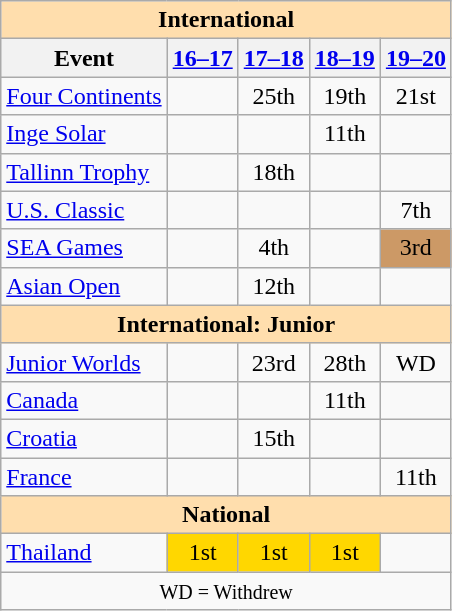<table class="wikitable" style="text-align:center">
<tr>
<th style="background-color: #ffdead; " colspan=5 align=center>International</th>
</tr>
<tr>
<th>Event</th>
<th><a href='#'>16–17</a></th>
<th><a href='#'>17–18</a></th>
<th><a href='#'>18–19</a></th>
<th><a href='#'>19–20</a></th>
</tr>
<tr>
<td align=left><a href='#'>Four Continents</a></td>
<td></td>
<td>25th</td>
<td>19th</td>
<td>21st</td>
</tr>
<tr>
<td align=left> <a href='#'>Inge Solar</a></td>
<td></td>
<td></td>
<td>11th</td>
<td></td>
</tr>
<tr>
<td align=left> <a href='#'>Tallinn Trophy</a></td>
<td></td>
<td>18th</td>
<td></td>
<td></td>
</tr>
<tr>
<td align=left> <a href='#'>U.S. Classic</a></td>
<td></td>
<td></td>
<td></td>
<td>7th</td>
</tr>
<tr>
<td align=left><a href='#'>SEA Games</a></td>
<td></td>
<td>4th</td>
<td></td>
<td bgcolor=cc9966>3rd</td>
</tr>
<tr>
<td align=left><a href='#'>Asian Open</a></td>
<td></td>
<td>12th</td>
<td></td>
<td></td>
</tr>
<tr>
<th style="background-color: #ffdead; " colspan=5 align=center>International: Junior</th>
</tr>
<tr>
<td align=left><a href='#'>Junior Worlds</a></td>
<td></td>
<td>23rd</td>
<td>28th</td>
<td>WD</td>
</tr>
<tr>
<td align=left> <a href='#'>Canada</a></td>
<td></td>
<td></td>
<td>11th</td>
<td></td>
</tr>
<tr>
<td align=left> <a href='#'>Croatia</a></td>
<td></td>
<td>15th</td>
<td></td>
<td></td>
</tr>
<tr>
<td align=left> <a href='#'>France</a></td>
<td></td>
<td></td>
<td></td>
<td>11th</td>
</tr>
<tr>
<th style="background-color: #ffdead; " colspan=5 align=center>National</th>
</tr>
<tr>
<td align=left><a href='#'>Thailand</a></td>
<td bgcolor=gold>1st</td>
<td bgcolor=gold>1st</td>
<td bgcolor=gold>1st</td>
<td></td>
</tr>
<tr>
<td colspan=5 align=center><small> WD = Withdrew </small></td>
</tr>
</table>
